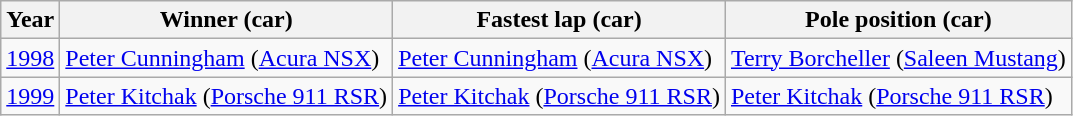<table class="wikitable">
<tr>
<th>Year</th>
<th>Winner (car)</th>
<th>Fastest lap (car)</th>
<th>Pole position (car)</th>
</tr>
<tr>
<td><a href='#'>1998</a></td>
<td> <a href='#'>Peter Cunningham</a> (<a href='#'>Acura NSX</a>)</td>
<td> <a href='#'>Peter Cunningham</a> (<a href='#'>Acura NSX</a>)</td>
<td> <a href='#'>Terry Borcheller</a> (<a href='#'>Saleen Mustang</a>)</td>
</tr>
<tr>
<td><a href='#'>1999</a></td>
<td> <a href='#'>Peter Kitchak</a> (<a href='#'>Porsche 911 RSR</a>)</td>
<td> <a href='#'>Peter Kitchak</a> (<a href='#'>Porsche 911 RSR</a>)</td>
<td> <a href='#'>Peter Kitchak</a> (<a href='#'>Porsche 911 RSR</a>)</td>
</tr>
</table>
